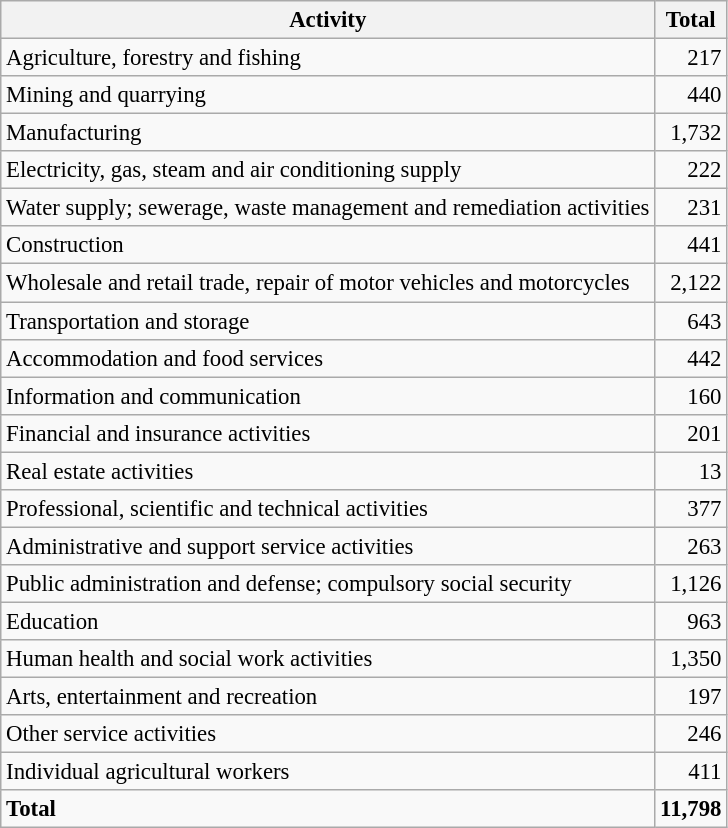<table class="wikitable sortable" style="font-size:95%;">
<tr>
<th>Activity</th>
<th>Total</th>
</tr>
<tr>
<td>Agriculture, forestry and fishing</td>
<td align="right">217</td>
</tr>
<tr>
<td>Mining and quarrying</td>
<td align="right">440</td>
</tr>
<tr>
<td>Manufacturing</td>
<td align="right">1,732</td>
</tr>
<tr>
<td>Electricity, gas, steam and air conditioning supply</td>
<td align="right">222</td>
</tr>
<tr>
<td>Water supply; sewerage, waste management and remediation activities</td>
<td align="right">231</td>
</tr>
<tr>
<td>Construction</td>
<td align="right">441</td>
</tr>
<tr>
<td>Wholesale and retail trade, repair of motor vehicles and motorcycles</td>
<td align="right">2,122</td>
</tr>
<tr>
<td>Transportation and storage</td>
<td align="right">643</td>
</tr>
<tr>
<td>Accommodation and food services</td>
<td align="right">442</td>
</tr>
<tr>
<td>Information and communication</td>
<td align="right">160</td>
</tr>
<tr>
<td>Financial and insurance activities</td>
<td align="right">201</td>
</tr>
<tr>
<td>Real estate activities</td>
<td align="right">13</td>
</tr>
<tr>
<td>Professional, scientific and technical activities</td>
<td align="right">377</td>
</tr>
<tr>
<td>Administrative and support service activities</td>
<td align="right">263</td>
</tr>
<tr>
<td>Public administration and defense; compulsory social security</td>
<td align="right">1,126</td>
</tr>
<tr>
<td>Education</td>
<td align="right">963</td>
</tr>
<tr>
<td>Human health and social work activities</td>
<td align="right">1,350</td>
</tr>
<tr>
<td>Arts, entertainment and recreation</td>
<td align="right">197</td>
</tr>
<tr>
<td>Other service activities</td>
<td align="right">246</td>
</tr>
<tr>
<td>Individual agricultural workers</td>
<td align="right">411</td>
</tr>
<tr class="sortbottom">
<td><strong>Total</strong></td>
<td align="right"><strong>11,798</strong></td>
</tr>
</table>
